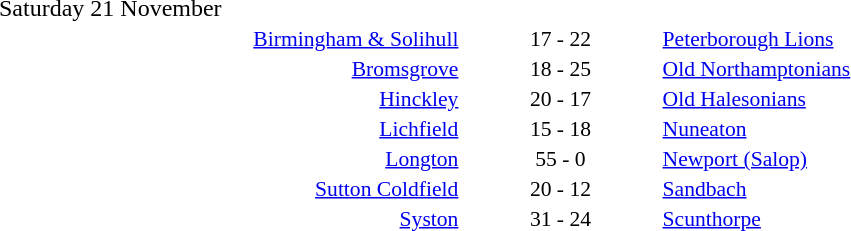<table style="width:70%;" cellspacing="1">
<tr>
<th width=35%></th>
<th width=15%></th>
<th></th>
</tr>
<tr>
<td>Saturday 21 November</td>
</tr>
<tr style=font-size:90%>
<td align=right><a href='#'>Birmingham & Solihull</a></td>
<td align=center>17 - 22</td>
<td><a href='#'>Peterborough Lions</a></td>
</tr>
<tr style=font-size:90%>
<td align=right><a href='#'>Bromsgrove</a></td>
<td align=center>18 - 25</td>
<td><a href='#'>Old Northamptonians</a></td>
</tr>
<tr style=font-size:90%>
<td align=right><a href='#'>Hinckley</a></td>
<td align=center>20 - 17</td>
<td><a href='#'>Old Halesonians</a></td>
</tr>
<tr style=font-size:90%>
<td align=right><a href='#'>Lichfield</a></td>
<td align=center>15 - 18</td>
<td><a href='#'>Nuneaton</a></td>
</tr>
<tr style=font-size:90%>
<td align=right><a href='#'>Longton</a></td>
<td align=center>55 - 0</td>
<td><a href='#'>Newport (Salop)</a></td>
</tr>
<tr style=font-size:90%>
<td align=right><a href='#'>Sutton Coldfield</a></td>
<td align=center>20 - 12</td>
<td><a href='#'>Sandbach</a></td>
</tr>
<tr style=font-size:90%>
<td align=right><a href='#'>Syston</a></td>
<td align=center>31 - 24</td>
<td><a href='#'>Scunthorpe</a></td>
</tr>
</table>
